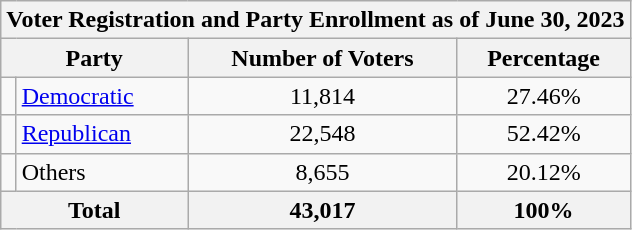<table class=wikitable>
<tr>
<th colspan = 6>Voter Registration and Party Enrollment as of June 30, 2023</th>
</tr>
<tr>
<th colspan = 2>Party</th>
<th>Number of Voters</th>
<th>Percentage</th>
</tr>
<tr>
<td></td>
<td><a href='#'>Democratic</a></td>
<td align = center>11,814</td>
<td align = center>27.46%</td>
</tr>
<tr>
<td></td>
<td><a href='#'>Republican</a></td>
<td align = center>22,548</td>
<td align = center>52.42%</td>
</tr>
<tr>
<td></td>
<td>Others</td>
<td align = center>8,655</td>
<td align = center>20.12%</td>
</tr>
<tr>
<th colspan = 2>Total</th>
<th align = center>43,017</th>
<th align = center>100%</th>
</tr>
</table>
